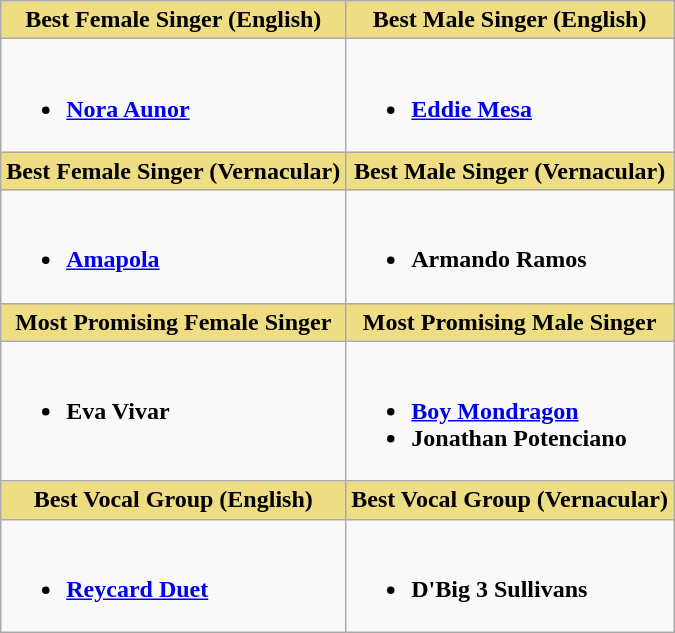<table class="wikitable">
<tr>
<th style="background:#EEDD82;" ! width:50%">Best Female Singer (English)</th>
<th style="background:#EEDD82;" ! width:50%">Best Male Singer (English)</th>
</tr>
<tr>
<td valign="top"><br><ul><li><strong><a href='#'>Nora Aunor</a></strong></li></ul></td>
<td valign="top"><br><ul><li><strong><a href='#'>Eddie Mesa</a></strong></li></ul></td>
</tr>
<tr>
<th style="background:#EEDD82;" ! width:50%">Best Female Singer (Vernacular)</th>
<th style="background:#EEDD82;" ! width:50%">Best Male Singer (Vernacular)</th>
</tr>
<tr>
<td valign="top"><br><ul><li><strong><a href='#'>Amapola</a></strong></li></ul></td>
<td valign="top"><br><ul><li><strong>Armando Ramos</strong></li></ul></td>
</tr>
<tr>
<th style="background:#EEDD82;" ! width:50%">Most Promising Female Singer</th>
<th style="background:#EEDD82;" ! width:50%">Most Promising Male Singer</th>
</tr>
<tr>
<td valign="top"><br><ul><li><strong>Eva Vivar</strong></li></ul></td>
<td valign="top"><br><ul><li><strong><a href='#'>Boy Mondragon</a></strong></li><li><strong>Jonathan Potenciano</strong></li></ul></td>
</tr>
<tr>
<th style="background:#EEDD82;" ! width:50%">Best Vocal Group (English)</th>
<th style="background:#EEDD82;" ! width:50%">Best Vocal Group (Vernacular)</th>
</tr>
<tr>
<td valign="top"><br><ul><li><strong><a href='#'>Reycard Duet</a></strong></li></ul></td>
<td valign="top"><br><ul><li><strong>D'Big 3 Sullivans</strong></li></ul></td>
</tr>
</table>
